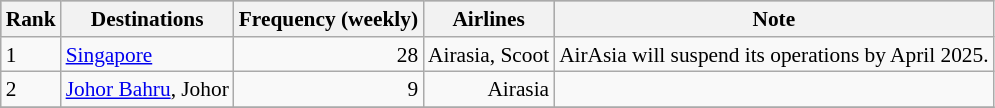<table class="wikitable sortable" align="center" style="font-size:89%">
<tr style="background:darkgrey;">
<th>Rank</th>
<th>Destinations</th>
<th>Frequency (weekly)</th>
<th>Airlines</th>
<th>Note</th>
</tr>
<tr>
<td>1</td>
<td> <a href='#'>Singapore</a></td>
<td align="right">28</td>
<td align="right">Airasia, Scoot</td>
<td>AirAsia will suspend its operations by April 2025.</td>
</tr>
<tr>
<td>2</td>
<td> <a href='#'>Johor Bahru</a>, Johor</td>
<td align="right">9</td>
<td align="right">Airasia</td>
<td></td>
</tr>
<tr>
</tr>
</table>
